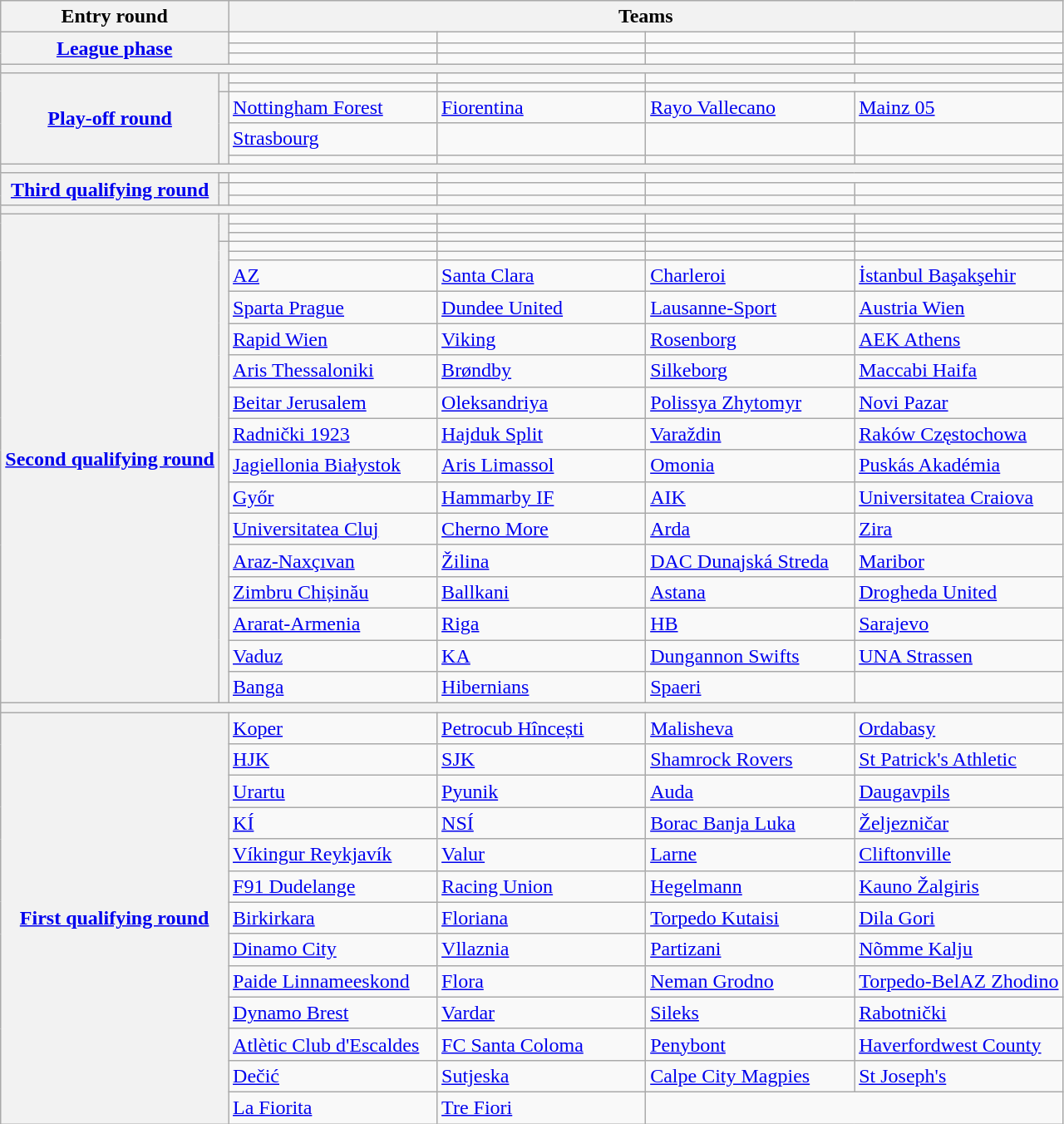<table class="wikitable">
<tr>
<th colspan=2>Entry round</th>
<th colspan=4>Teams</th>
</tr>
<tr>
<th colspan=2 rowspan=3><a href='#'>League phase</a></th>
<td style="min-width:10em"></td>
<td style="min-width:10em"></td>
<td style="min-width:10em"></td>
<td style="min-width:10em"></td>
</tr>
<tr>
<td style="min-width:10em"></td>
<td style="min-width:10em"></td>
<td style="min-width:10em"></td>
<td style="min-width:10em"></td>
</tr>
<tr>
<td style="min-width:10em"></td>
<td style="min-width:10em"></td>
<td style="min-width:10em"></td>
<td style="min-width:10em"></td>
</tr>
<tr>
<th colspan=6></th>
</tr>
<tr>
<th rowspan=5><a href='#'>Play-off round</a></th>
<th rowspan=2></th>
<td></td>
<td></td>
<td></td>
<td></td>
</tr>
<tr>
<td></td>
<td></td>
<td colspan=2></td>
</tr>
<tr>
<th rowspan=3></th>
<td> <a href='#'>Nottingham Forest</a> </td>
<td> <a href='#'>Fiorentina</a> </td>
<td> <a href='#'>Rayo Vallecano</a> </td>
<td> <a href='#'>Mainz 05</a> </td>
</tr>
<tr>
<td> <a href='#'>Strasbourg</a> </td>
<td></td>
<td></td>
<td></td>
</tr>
<tr>
<td></td>
<td></td>
<td></td>
<td></td>
</tr>
<tr>
<th colspan=6></th>
</tr>
<tr>
<th colspan=1 rowspan=3><a href='#'>Third qualifying round</a></th>
<th></th>
<td></td>
<td></td>
<td colspan=2></td>
</tr>
<tr>
<th rowspan=2></th>
<td></td>
<td></td>
<td></td>
<td></td>
</tr>
<tr>
<td></td>
<td></td>
<td></td>
<td></td>
</tr>
<tr>
<th colspan=6></th>
</tr>
<tr>
<th rowspan=19><a href='#'>Second qualifying round</a></th>
<th rowspan=3></th>
<td></td>
<td></td>
<td></td>
<td></td>
</tr>
<tr>
<td></td>
<td></td>
<td></td>
<td></td>
</tr>
<tr>
<td></td>
<td></td>
<td></td>
<td></td>
</tr>
<tr>
<th rowspan=16></th>
<td></td>
<td></td>
<td></td>
<td></td>
</tr>
<tr>
<td></td>
<td></td>
<td></td>
<td></td>
</tr>
<tr>
<td> <a href='#'>AZ</a> </td>
<td> <a href='#'>Santa Clara</a> </td>
<td> <a href='#'>Charleroi</a> </td>
<td> <a href='#'>İstanbul Başakşehir</a> </td>
</tr>
<tr>
<td> <a href='#'>Sparta Prague</a> </td>
<td> <a href='#'>Dundee United</a> </td>
<td> <a href='#'>Lausanne-Sport</a> </td>
<td> <a href='#'>Austria Wien</a> </td>
</tr>
<tr>
<td> <a href='#'>Rapid Wien</a> </td>
<td> <a href='#'>Viking</a> </td>
<td> <a href='#'>Rosenborg</a> </td>
<td> <a href='#'>AEK Athens</a> </td>
</tr>
<tr>
<td> <a href='#'>Aris Thessaloniki</a> </td>
<td> <a href='#'>Brøndby</a> </td>
<td> <a href='#'>Silkeborg</a> </td>
<td> <a href='#'>Maccabi Haifa</a> </td>
</tr>
<tr>
<td> <a href='#'>Beitar Jerusalem</a> </td>
<td> <a href='#'>Oleksandriya</a> </td>
<td> <a href='#'>Polissya Zhytomyr</a> </td>
<td> <a href='#'>Novi Pazar</a> </td>
</tr>
<tr>
<td> <a href='#'>Radnički 1923</a> </td>
<td> <a href='#'>Hajduk Split</a> </td>
<td> <a href='#'>Varaždin</a> </td>
<td> <a href='#'>Raków Częstochowa</a> </td>
</tr>
<tr>
<td> <a href='#'>Jagiellonia Białystok</a> </td>
<td> <a href='#'>Aris Limassol</a> </td>
<td> <a href='#'>Omonia</a> </td>
<td> <a href='#'>Puskás Akadémia</a> </td>
</tr>
<tr>
<td> <a href='#'>Győr</a> </td>
<td> <a href='#'>Hammarby IF</a> </td>
<td> <a href='#'>AIK</a> </td>
<td> <a href='#'>Universitatea Craiova</a> </td>
</tr>
<tr>
<td> <a href='#'>Universitatea Cluj</a> </td>
<td> <a href='#'>Cherno More</a> </td>
<td> <a href='#'>Arda</a> </td>
<td> <a href='#'>Zira</a> </td>
</tr>
<tr>
<td> <a href='#'>Araz-Naxçıvan</a> </td>
<td> <a href='#'>Žilina</a> </td>
<td> <a href='#'>DAC Dunajská Streda</a> </td>
<td> <a href='#'>Maribor</a> </td>
</tr>
<tr>
<td> <a href='#'>Zimbru Chișinău</a> </td>
<td> <a href='#'>Ballkani</a> </td>
<td> <a href='#'>Astana</a> </td>
<td> <a href='#'>Drogheda United</a> </td>
</tr>
<tr>
<td> <a href='#'>Ararat-Armenia</a> </td>
<td> <a href='#'>Riga</a> </td>
<td> <a href='#'>HB</a> </td>
<td> <a href='#'>Sarajevo</a> </td>
</tr>
<tr>
<td> <a href='#'>Vaduz</a> </td>
<td> <a href='#'>KA</a> </td>
<td> <a href='#'>Dungannon Swifts</a> </td>
<td> <a href='#'>UNA Strassen</a> </td>
</tr>
<tr>
<td> <a href='#'>Banga</a> </td>
<td> <a href='#'>Hibernians</a> </td>
<td> <a href='#'>Spaeri</a> </td>
<td colspan=2></td>
</tr>
<tr>
<th colspan=6></th>
</tr>
<tr>
<th colspan=2 rowspan=13><a href='#'>First qualifying round</a></th>
<td> <a href='#'>Koper</a> </td>
<td> <a href='#'>Petrocub Hîncești</a> </td>
<td> <a href='#'>Malisheva</a> </td>
<td> <a href='#'>Ordabasy</a> </td>
</tr>
<tr>
<td> <a href='#'>HJK</a> </td>
<td> <a href='#'>SJK</a> </td>
<td> <a href='#'>Shamrock Rovers</a> </td>
<td> <a href='#'>St Patrick's Athletic</a> </td>
</tr>
<tr>
<td> <a href='#'>Urartu</a> </td>
<td> <a href='#'>Pyunik</a> </td>
<td> <a href='#'>Auda</a> </td>
<td> <a href='#'>Daugavpils</a> </td>
</tr>
<tr>
<td> <a href='#'>KÍ</a> </td>
<td> <a href='#'>NSÍ</a> </td>
<td> <a href='#'>Borac Banja Luka</a> </td>
<td> <a href='#'>Željezničar</a> </td>
</tr>
<tr>
<td> <a href='#'>Víkingur Reykjavík</a> </td>
<td> <a href='#'>Valur</a> </td>
<td> <a href='#'>Larne</a> </td>
<td> <a href='#'>Cliftonville</a> </td>
</tr>
<tr>
<td> <a href='#'>F91 Dudelange</a> </td>
<td> <a href='#'>Racing Union</a> </td>
<td> <a href='#'>Hegelmann</a> </td>
<td> <a href='#'>Kauno Žalgiris</a> </td>
</tr>
<tr>
<td> <a href='#'>Birkirkara</a> </td>
<td> <a href='#'>Floriana</a> </td>
<td> <a href='#'>Torpedo Kutaisi</a> </td>
<td> <a href='#'>Dila Gori</a> </td>
</tr>
<tr>
<td> <a href='#'>Dinamo City</a> </td>
<td> <a href='#'>Vllaznia</a> </td>
<td> <a href='#'>Partizani</a> </td>
<td> <a href='#'>Nõmme Kalju</a> </td>
</tr>
<tr>
<td> <a href='#'>Paide Linnameeskond</a> </td>
<td> <a href='#'>Flora</a> </td>
<td> <a href='#'>Neman Grodno</a> </td>
<td> <a href='#'>Torpedo-BelAZ Zhodino</a> </td>
</tr>
<tr>
<td> <a href='#'>Dynamo Brest</a> </td>
<td> <a href='#'>Vardar</a> </td>
<td> <a href='#'>Sileks</a> </td>
<td> <a href='#'>Rabotnički</a> </td>
</tr>
<tr>
<td> <a href='#'>Atlètic Club d'Escaldes</a> </td>
<td> <a href='#'>FC Santa Coloma</a> </td>
<td> <a href='#'>Penybont</a> </td>
<td> <a href='#'>Haverfordwest County</a> </td>
</tr>
<tr>
<td> <a href='#'>Dečić</a> </td>
<td> <a href='#'>Sutjeska</a> </td>
<td> <a href='#'>Calpe City Magpies</a> </td>
<td> <a href='#'>St Joseph's</a> </td>
</tr>
<tr>
<td> <a href='#'>La Fiorita</a> </td>
<td> <a href='#'>Tre Fiori</a> </td>
</tr>
</table>
